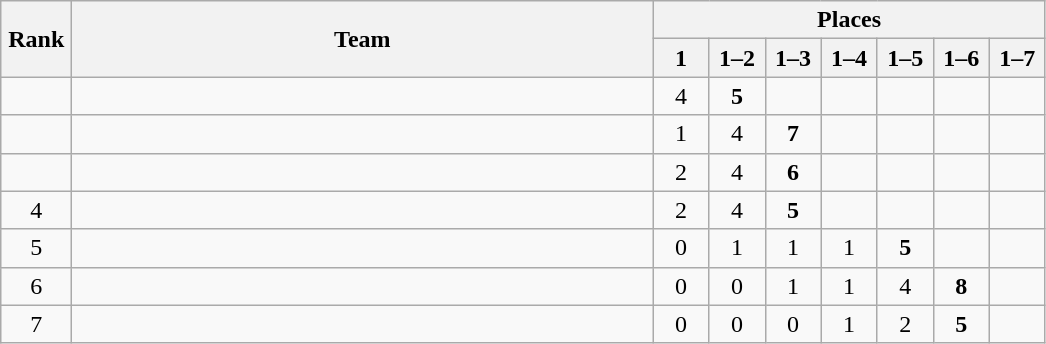<table class="wikitable" style="text-align:center">
<tr>
<th rowspan="2" width=40>Rank</th>
<th rowspan="2" width=380>Team</th>
<th colspan="7">Places</th>
</tr>
<tr>
<th width=30>1</th>
<th width=30>1–2</th>
<th width=30>1–3</th>
<th width=30>1–4</th>
<th width=30>1–5</th>
<th width=30>1–6</th>
<th width=30>1–7</th>
</tr>
<tr>
<td></td>
<td align=left></td>
<td>4</td>
<td><strong>5</strong></td>
<td></td>
<td></td>
<td></td>
<td></td>
<td></td>
</tr>
<tr>
<td></td>
<td align=left></td>
<td>1</td>
<td>4</td>
<td><strong>7</strong></td>
<td></td>
<td></td>
<td></td>
<td></td>
</tr>
<tr>
<td></td>
<td align=left></td>
<td>2</td>
<td>4</td>
<td><strong>6</strong></td>
<td></td>
<td></td>
<td></td>
<td></td>
</tr>
<tr>
<td>4</td>
<td align=left></td>
<td>2</td>
<td>4</td>
<td><strong>5</strong></td>
<td></td>
<td></td>
<td></td>
<td></td>
</tr>
<tr>
<td>5</td>
<td align=left></td>
<td>0</td>
<td>1</td>
<td>1</td>
<td>1</td>
<td><strong>5</strong></td>
<td></td>
<td></td>
</tr>
<tr>
<td>6</td>
<td align=left></td>
<td>0</td>
<td>0</td>
<td>1</td>
<td>1</td>
<td>4</td>
<td><strong>8</strong></td>
<td></td>
</tr>
<tr>
<td>7</td>
<td align=left></td>
<td>0</td>
<td>0</td>
<td>0</td>
<td>1</td>
<td>2</td>
<td><strong>5</strong></td>
<td></td>
</tr>
</table>
